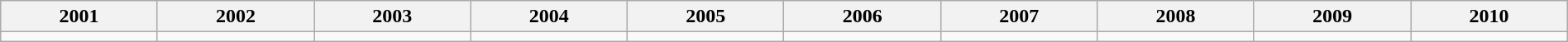<table class="wikitable" style="margin:1em auto; text-align:center; width:100%">
<tr>
<th scope=col>2001</th>
<th scope=col>2002</th>
<th scope=col>2003</th>
<th scope=col>2004</th>
<th scope=col>2005</th>
<th scope=col>2006</th>
<th scope=col>2007</th>
<th scope=col>2008</th>
<th scope=col>2009</th>
<th scope=col>2010</th>
</tr>
<tr>
<td></td>
<td></td>
<td></td>
<td></td>
<td></td>
<td></td>
<td></td>
<td></td>
<td></td>
<td></td>
</tr>
</table>
